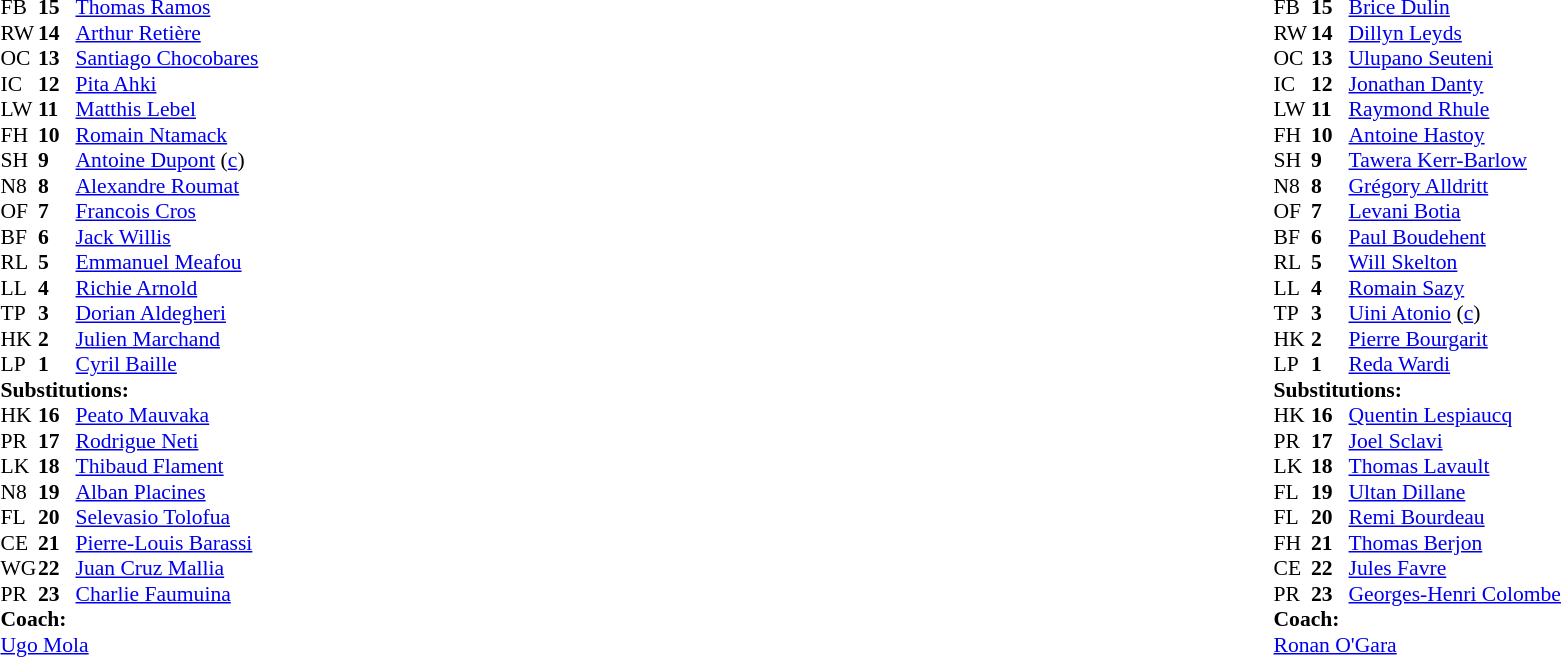<table width="100%">
<tr>
<td valign="top" width="50%"><br><table style="font-size: 90%" cellspacing="0" cellpadding="0">
<tr>
<th width="25"></th>
<th width="25"></th>
</tr>
<tr>
<td>FB</td>
<td><strong>15</strong></td>
<td> <a href='#'>Thomas Ramos</a></td>
</tr>
<tr>
<td>RW</td>
<td><strong>14</strong></td>
<td> <a href='#'>Arthur Retière</a></td>
</tr>
<tr>
<td>OC</td>
<td><strong>13</strong></td>
<td> <a href='#'>Santiago Chocobares</a></td>
</tr>
<tr>
<td>IC</td>
<td><strong>12</strong></td>
<td> <a href='#'>Pita Ahki</a></td>
</tr>
<tr>
<td>LW</td>
<td><strong>11</strong></td>
<td> <a href='#'>Matthis Lebel</a></td>
</tr>
<tr>
<td>FH</td>
<td><strong>10</strong></td>
<td> <a href='#'>Romain Ntamack</a></td>
</tr>
<tr>
<td>SH</td>
<td><strong>9</strong></td>
<td> <a href='#'>Antoine Dupont</a> (<a href='#'>c</a>)</td>
</tr>
<tr>
<td>N8</td>
<td><strong>8</strong></td>
<td> <a href='#'>Alexandre Roumat</a></td>
</tr>
<tr>
<td>OF</td>
<td><strong>7</strong></td>
<td> <a href='#'>Francois Cros</a></td>
</tr>
<tr>
<td>BF</td>
<td><strong>6</strong></td>
<td> <a href='#'>Jack Willis</a></td>
</tr>
<tr>
<td>RL</td>
<td><strong>5</strong></td>
<td> <a href='#'>Emmanuel Meafou</a></td>
</tr>
<tr>
<td>LL</td>
<td><strong>4</strong></td>
<td> <a href='#'>Richie Arnold</a></td>
</tr>
<tr>
<td>TP</td>
<td><strong>3</strong></td>
<td> <a href='#'>Dorian Aldegheri</a></td>
</tr>
<tr>
<td>HK</td>
<td><strong>2</strong></td>
<td> <a href='#'>Julien Marchand</a></td>
</tr>
<tr>
<td>LP</td>
<td><strong>1</strong></td>
<td> <a href='#'>Cyril Baille</a></td>
</tr>
<tr>
<td colspan=3><strong>Substitutions:</strong></td>
</tr>
<tr>
<td>HK</td>
<td><strong>16</strong></td>
<td> <a href='#'>Peato Mauvaka</a></td>
</tr>
<tr>
<td>PR</td>
<td><strong>17</strong></td>
<td> <a href='#'>Rodrigue Neti</a></td>
</tr>
<tr>
<td>LK</td>
<td><strong>18</strong></td>
<td> <a href='#'>Thibaud Flament</a></td>
</tr>
<tr>
<td>N8</td>
<td><strong>19</strong></td>
<td> <a href='#'>Alban Placines</a></td>
</tr>
<tr>
<td>FL</td>
<td><strong>20</strong></td>
<td> <a href='#'>Selevasio Tolofua</a></td>
</tr>
<tr>
<td>CE</td>
<td><strong>21</strong></td>
<td> <a href='#'>Pierre-Louis Barassi</a></td>
</tr>
<tr>
<td>WG</td>
<td><strong>22</strong></td>
<td> <a href='#'>Juan Cruz Mallia </a></td>
</tr>
<tr>
<td>PR</td>
<td><strong>23</strong></td>
<td> <a href='#'>Charlie Faumuina</a></td>
</tr>
<tr>
<td colspan="3"><strong>Coach:</strong></td>
</tr>
<tr>
<td colspan="4"> <a href='#'>Ugo Mola</a></td>
</tr>
</table>
</td>
<td valign="top" width="50%"><br><table style="font-size: 90%" cellspacing="0" cellpadding="0" align="center">
<tr>
<th width="25"></th>
<th width="25"></th>
</tr>
<tr>
<td>FB</td>
<td><strong>15</strong></td>
<td> <a href='#'>Brice Dulin</a></td>
</tr>
<tr>
<td>RW</td>
<td><strong>14</strong></td>
<td> <a href='#'>Dillyn Leyds</a></td>
</tr>
<tr>
<td>OC</td>
<td><strong>13</strong></td>
<td> <a href='#'>Ulupano Seuteni</a></td>
</tr>
<tr>
<td>IC</td>
<td><strong>12</strong></td>
<td> <a href='#'>Jonathan Danty</a></td>
</tr>
<tr>
<td>LW</td>
<td><strong>11</strong></td>
<td> <a href='#'>Raymond Rhule</a></td>
</tr>
<tr>
<td>FH</td>
<td><strong>10</strong></td>
<td> <a href='#'>Antoine Hastoy</a></td>
</tr>
<tr>
<td>SH</td>
<td><strong>9</strong></td>
<td> <a href='#'>Tawera Kerr-Barlow</a></td>
</tr>
<tr>
<td>N8</td>
<td><strong>8</strong></td>
<td> <a href='#'>Grégory Alldritt</a></td>
</tr>
<tr>
<td>OF</td>
<td><strong>7</strong></td>
<td> <a href='#'>Levani Botia</a></td>
</tr>
<tr>
<td>BF</td>
<td><strong>6</strong></td>
<td> <a href='#'>Paul Boudehent </a></td>
</tr>
<tr>
<td>RL</td>
<td><strong>5</strong></td>
<td> <a href='#'>Will Skelton</a></td>
</tr>
<tr>
<td>LL</td>
<td><strong>4</strong></td>
<td> <a href='#'>Romain Sazy</a></td>
</tr>
<tr>
<td>TP</td>
<td><strong>3</strong></td>
<td> <a href='#'>Uini Atonio</a> (<a href='#'>c</a>)</td>
</tr>
<tr>
<td>HK</td>
<td><strong>2</strong></td>
<td> <a href='#'>Pierre Bourgarit </a></td>
</tr>
<tr>
<td>LP</td>
<td><strong>1</strong></td>
<td> <a href='#'>Reda Wardi</a></td>
</tr>
<tr>
<td colspan=3><strong>Substitutions:</strong></td>
</tr>
<tr>
<td>HK</td>
<td><strong>16</strong></td>
<td> <a href='#'>Quentin Lespiaucq</a></td>
</tr>
<tr>
<td>PR</td>
<td><strong>17</strong></td>
<td> <a href='#'>Joel Sclavi </a></td>
</tr>
<tr>
<td>LK</td>
<td><strong>18</strong></td>
<td> <a href='#'>Thomas Lavault</a></td>
</tr>
<tr>
<td>FL</td>
<td><strong>19</strong></td>
<td> <a href='#'>Ultan Dillane</a></td>
</tr>
<tr>
<td>FL</td>
<td><strong>20</strong></td>
<td> <a href='#'>Remi Bourdeau</a></td>
</tr>
<tr>
<td>FH</td>
<td><strong>21</strong></td>
<td> <a href='#'>Thomas Berjon</a></td>
</tr>
<tr>
<td>CE</td>
<td><strong>22</strong></td>
<td> <a href='#'>Jules Favre</a></td>
</tr>
<tr>
<td>PR</td>
<td><strong>23</strong></td>
<td> <a href='#'>Georges-Henri Colombe</a></td>
</tr>
<tr>
<td colspan="3"><strong>Coach:</strong></td>
</tr>
<tr>
<td colspan="4"> <a href='#'>Ronan O'Gara</a></td>
</tr>
</table>
</td>
</tr>
</table>
